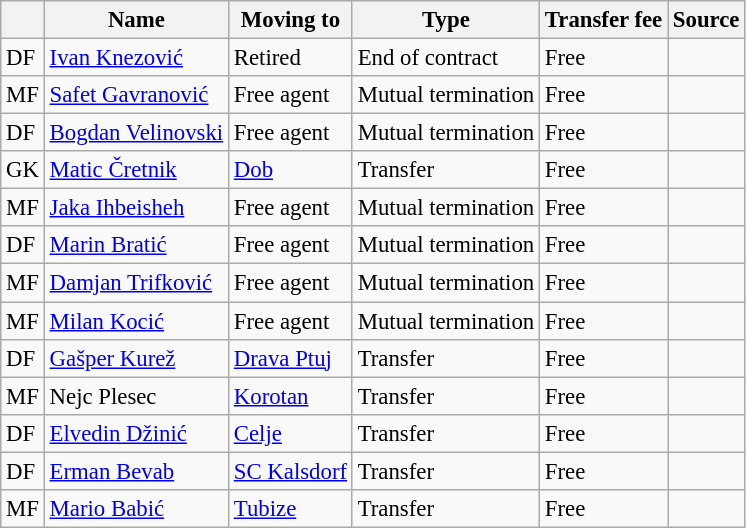<table class="wikitable sortable" style="font-size:95%;">
<tr>
<th></th>
<th>Name</th>
<th>Moving to</th>
<th>Type</th>
<th>Transfer fee</th>
<th>Source</th>
</tr>
<tr>
<td>DF</td>
<td> <a href='#'>Ivan Knezović</a></td>
<td>Retired</td>
<td>End of contract</td>
<td>Free</td>
<td></td>
</tr>
<tr>
<td>MF</td>
<td> <a href='#'>Safet Gavranović</a></td>
<td>Free agent</td>
<td>Mutual termination</td>
<td>Free</td>
<td></td>
</tr>
<tr>
<td>DF</td>
<td> <a href='#'>Bogdan Velinovski</a></td>
<td>Free agent</td>
<td>Mutual termination</td>
<td>Free</td>
<td></td>
</tr>
<tr>
<td>GK</td>
<td> <a href='#'>Matic Čretnik</a></td>
<td><a href='#'>Dob</a></td>
<td>Transfer</td>
<td>Free</td>
<td></td>
</tr>
<tr>
<td>MF</td>
<td> <a href='#'>Jaka Ihbeisheh</a></td>
<td>Free agent</td>
<td>Mutual termination</td>
<td>Free</td>
<td></td>
</tr>
<tr>
<td>DF</td>
<td> <a href='#'>Marin Bratić</a></td>
<td>Free agent</td>
<td>Mutual termination</td>
<td>Free</td>
<td></td>
</tr>
<tr>
<td>MF</td>
<td> <a href='#'>Damjan Trifković</a></td>
<td>Free agent</td>
<td>Mutual termination</td>
<td>Free</td>
<td></td>
</tr>
<tr>
<td>MF</td>
<td> <a href='#'>Milan Kocić</a></td>
<td>Free agent</td>
<td>Mutual termination</td>
<td>Free</td>
<td></td>
</tr>
<tr>
<td>DF</td>
<td> <a href='#'>Gašper Kurež</a></td>
<td><a href='#'>Drava Ptuj</a></td>
<td>Transfer</td>
<td>Free</td>
<td></td>
</tr>
<tr>
<td>MF</td>
<td> Nejc Plesec</td>
<td><a href='#'>Korotan</a></td>
<td>Transfer</td>
<td>Free</td>
<td></td>
</tr>
<tr>
<td>DF</td>
<td> <a href='#'>Elvedin Džinić</a></td>
<td><a href='#'>Celje</a></td>
<td>Transfer</td>
<td>Free</td>
<td></td>
</tr>
<tr>
<td>DF</td>
<td> <a href='#'>Erman Bevab</a></td>
<td> <a href='#'>SC Kalsdorf</a></td>
<td>Transfer</td>
<td>Free</td>
<td></td>
</tr>
<tr>
<td>MF</td>
<td> <a href='#'>Mario Babić</a></td>
<td> <a href='#'>Tubize</a></td>
<td>Transfer</td>
<td>Free</td>
<td></td>
</tr>
</table>
